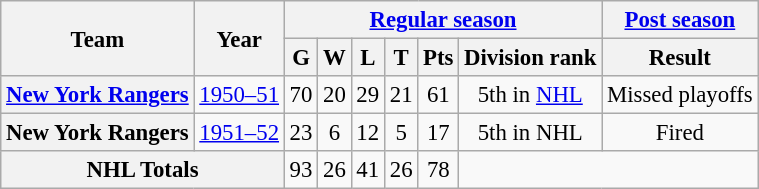<table class="wikitable" style="font-size: 95%; text-align:center;">
<tr>
<th rowspan="2">Team</th>
<th rowspan="2">Year</th>
<th colspan="6"><a href='#'>Regular season</a></th>
<th colspan="1"><a href='#'>Post season</a></th>
</tr>
<tr>
<th>G</th>
<th>W</th>
<th>L</th>
<th>T</th>
<th>Pts</th>
<th>Division rank</th>
<th>Result</th>
</tr>
<tr>
<th><a href='#'>New York Rangers</a></th>
<td><a href='#'>1950–51</a></td>
<td>70</td>
<td>20</td>
<td>29</td>
<td>21</td>
<td>61</td>
<td>5th in <a href='#'>NHL</a></td>
<td>Missed playoffs</td>
</tr>
<tr>
<th>New York Rangers</th>
<td><a href='#'>1951–52</a></td>
<td>23</td>
<td>6</td>
<td>12</td>
<td>5</td>
<td>17</td>
<td>5th in NHL</td>
<td>Fired</td>
</tr>
<tr>
<th colspan="2">NHL Totals</th>
<td>93</td>
<td>26</td>
<td>41</td>
<td>26</td>
<td>78</td>
</tr>
</table>
